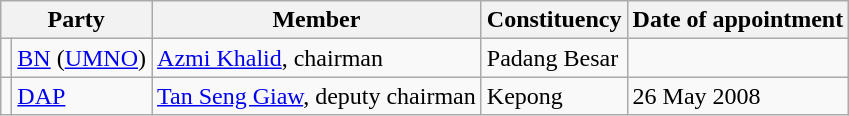<table class=wikitable>
<tr>
<th colspan=2>Party</th>
<th>Member</th>
<th>Constituency</th>
<th>Date of appointment</th>
</tr>
<tr>
<td></td>
<td><a href='#'>BN</a> (<a href='#'>UMNO</a>)</td>
<td><a href='#'>Azmi Khalid</a>, chairman</td>
<td>Padang Besar</td>
<td></td>
</tr>
<tr>
<td></td>
<td><a href='#'>DAP</a></td>
<td><a href='#'>Tan Seng Giaw</a>, deputy chairman</td>
<td>Kepong</td>
<td>26 May 2008</td>
</tr>
</table>
